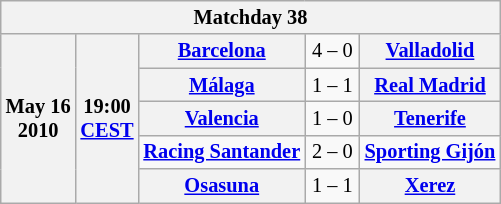<table class="wikitable" style="font-size:85%">
<tr>
<th colspan="6">Matchday 38</th>
</tr>
<tr>
<th rowspan="5">May 16<br>2010</th>
<th rowspan="5">19:00<br><a href='#'>CEST</a></th>
<th><a href='#'>Barcelona</a></th>
<td style="width:30px; text-align:center;">4 – 0</td>
<th><a href='#'>Valladolid</a></th>
</tr>
<tr>
<th><a href='#'>Málaga</a></th>
<td style="text-align:center;">1 – 1</td>
<th><a href='#'>Real Madrid</a></th>
</tr>
<tr>
<th><a href='#'>Valencia</a></th>
<td style="text-align:center;">1 – 0</td>
<th><a href='#'>Tenerife</a></th>
</tr>
<tr style="text-align:center;">
<td style="background:#c5c00;"><strong><a href='#'>Racing Santander</a></strong></td>
<td>2 – 0</td>
<td style="background:#c5c00;"><strong><a href='#'>Sporting Gijón</a></strong></td>
</tr>
<tr>
<th><a href='#'>Osasuna</a></th>
<td style="text-align:center;">1 – 1</td>
<th><a href='#'>Xerez</a></th>
</tr>
</table>
